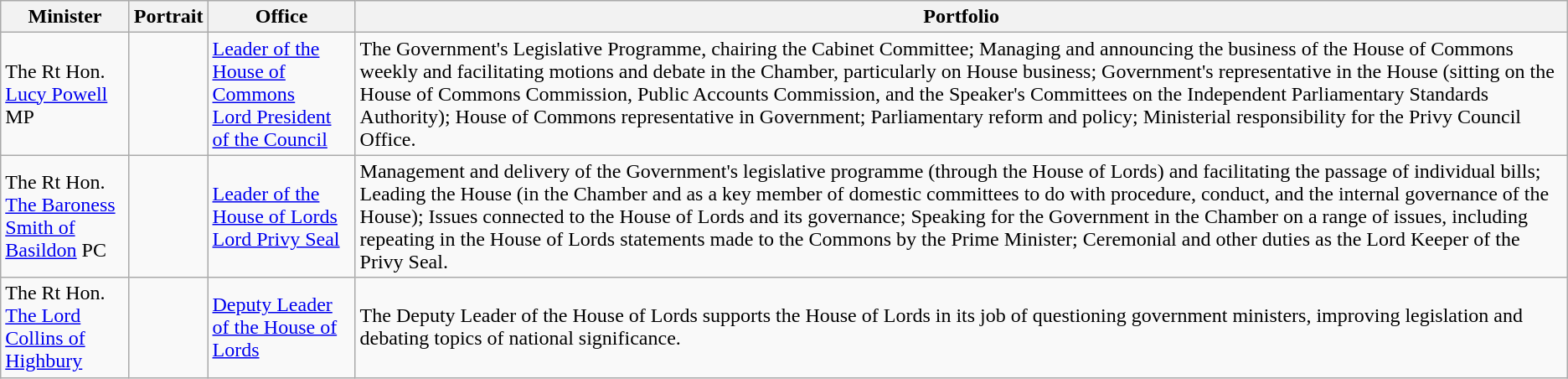<table class=wikitable>
<tr>
<th width=95px>Minister</th>
<th>Portrait</th>
<th width=110px>Office</th>
<th>Portfolio</th>
</tr>
<tr>
<td>The Rt Hon. <a href='#'>Lucy Powell</a> MP</td>
<td></td>
<td><a href='#'>Leader of the House of Commons</a> <br> <a href='#'>Lord President of the Council</a></td>
<td>The Government's Legislative Programme, chairing the Cabinet Committee; Managing and announcing the business of the House of Commons weekly and facilitating motions and debate in the Chamber, particularly on House business; Government's representative in the House (sitting on the House of Commons Commission, Public Accounts Commission, and the Speaker's Committees on the Independent Parliamentary Standards Authority); House of Commons representative in Government; Parliamentary reform and policy; Ministerial responsibility for the Privy Council Office.</td>
</tr>
<tr>
<td>The Rt Hon. <a href='#'>The Baroness Smith of Basildon</a> PC</td>
<td></td>
<td><a href='#'>Leader of the House of Lords</a> <br> <a href='#'>Lord Privy Seal</a></td>
<td>Management and delivery of the Government's legislative programme (through the House of Lords) and facilitating the passage of individual bills; Leading the House (in the Chamber and as a key member of domestic committees to do with procedure, conduct, and the internal governance of the House); Issues connected to the House of Lords and its governance; Speaking for the Government in the Chamber on a range of issues, including repeating in the House of Lords statements made to the Commons by the Prime Minister; Ceremonial and other duties as the Lord Keeper of the Privy Seal.</td>
</tr>
<tr>
<td>The Rt Hon. <a href='#'>The Lord Collins of Highbury</a></td>
<td></td>
<td><a href='#'>Deputy Leader of the House of Lords</a></td>
<td>The Deputy Leader of the House of Lords supports the House of Lords in its job of questioning government ministers, improving legislation and debating topics of national significance.</td>
</tr>
</table>
